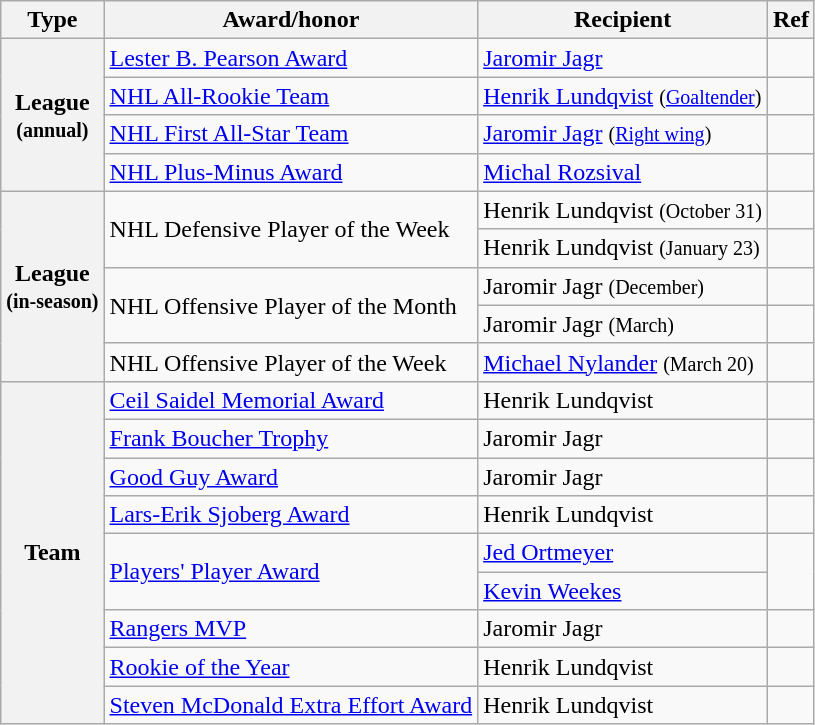<table class="wikitable">
<tr>
<th scope="col">Type</th>
<th scope="col">Award/honor</th>
<th scope="col">Recipient</th>
<th scope="col">Ref</th>
</tr>
<tr>
<th scope="row" rowspan="4">League<br><small>(annual)</small></th>
<td><a href='#'>Lester B. Pearson Award</a></td>
<td><a href='#'>Jaromir Jagr</a></td>
<td></td>
</tr>
<tr>
<td><a href='#'>NHL All-Rookie Team</a></td>
<td><a href='#'>Henrik Lundqvist</a> <small>(<a href='#'>Goaltender</a>)</small></td>
<td></td>
</tr>
<tr>
<td><a href='#'>NHL First All-Star Team</a></td>
<td><a href='#'>Jaromir Jagr</a> <small>(<a href='#'>Right wing</a>)</small></td>
<td></td>
</tr>
<tr>
<td><a href='#'>NHL Plus-Minus Award</a></td>
<td><a href='#'>Michal Rozsival</a></td>
<td></td>
</tr>
<tr>
<th scope="row" rowspan="5">League<br><small>(in-season)</small></th>
<td rowspan="2">NHL Defensive Player of the Week</td>
<td>Henrik Lundqvist <small>(October 31)</small></td>
<td></td>
</tr>
<tr>
<td>Henrik Lundqvist <small>(January 23)</small></td>
<td></td>
</tr>
<tr>
<td rowspan="2">NHL Offensive Player of the Month</td>
<td>Jaromir Jagr <small>(December)</small></td>
<td></td>
</tr>
<tr>
<td>Jaromir Jagr <small>(March)</small></td>
<td></td>
</tr>
<tr>
<td>NHL Offensive Player of the Week</td>
<td><a href='#'>Michael Nylander</a> <small>(March 20)</small></td>
<td></td>
</tr>
<tr>
<th scope="row" rowspan="9">Team</th>
<td><a href='#'>Ceil Saidel Memorial Award</a></td>
<td>Henrik Lundqvist</td>
<td></td>
</tr>
<tr>
<td><a href='#'>Frank Boucher Trophy</a></td>
<td>Jaromir Jagr</td>
<td></td>
</tr>
<tr>
<td><a href='#'>Good Guy Award</a></td>
<td>Jaromir Jagr</td>
<td></td>
</tr>
<tr>
<td><a href='#'>Lars-Erik Sjoberg Award</a></td>
<td>Henrik Lundqvist</td>
<td></td>
</tr>
<tr>
<td rowspan="2"><a href='#'>Players' Player Award</a></td>
<td><a href='#'>Jed Ortmeyer</a></td>
<td rowspan="2"></td>
</tr>
<tr>
<td><a href='#'>Kevin Weekes</a></td>
</tr>
<tr>
<td><a href='#'>Rangers MVP</a></td>
<td>Jaromir  Jagr</td>
<td></td>
</tr>
<tr>
<td><a href='#'>Rookie of the Year</a></td>
<td>Henrik Lundqvist</td>
<td></td>
</tr>
<tr>
<td><a href='#'>Steven McDonald Extra Effort Award</a></td>
<td>Henrik Lundqvist</td>
<td></td>
</tr>
</table>
